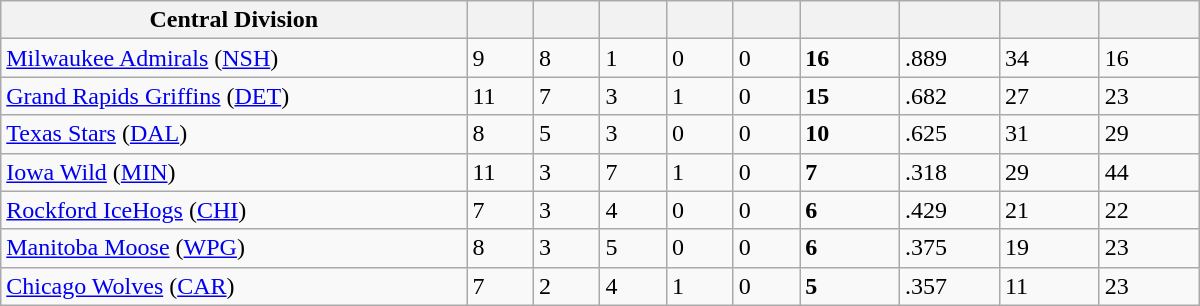<table class="wikitable" style="width:50em">
<tr 3>
<th width="35%">Central Division</th>
<th width="5%"></th>
<th width="5%"></th>
<th width="5%"></th>
<th width="5%"></th>
<th width="5%"></th>
<th width="7.5%"></th>
<th width="7.5%"></th>
<th width="7.5%"></th>
<th width="7.5%"></th>
</tr>
<tr bgcolor=>
<td><a href='#'>Milwaukee Admirals</a> (<a href='#'>NSH</a>)</td>
<td>9</td>
<td>8</td>
<td>1</td>
<td>0</td>
<td>0</td>
<td><strong>16</strong></td>
<td>.889</td>
<td>34</td>
<td>16</td>
</tr>
<tr bgcolor=>
<td><a href='#'>Grand Rapids Griffins</a> (<a href='#'>DET</a>)</td>
<td>11</td>
<td>7</td>
<td>3</td>
<td>1</td>
<td>0</td>
<td><strong>15</strong></td>
<td>.682</td>
<td>27</td>
<td>23</td>
</tr>
<tr bgcolor=>
<td><a href='#'>Texas Stars</a> (<a href='#'>DAL</a>)</td>
<td>8</td>
<td>5</td>
<td>3</td>
<td>0</td>
<td>0</td>
<td><strong>10</strong></td>
<td>.625</td>
<td>31</td>
<td>29</td>
</tr>
<tr bgcolor=>
<td><a href='#'>Iowa Wild</a> (<a href='#'>MIN</a>)</td>
<td>11</td>
<td>3</td>
<td>7</td>
<td>1</td>
<td>0</td>
<td><strong>7</strong></td>
<td>.318</td>
<td>29</td>
<td>44</td>
</tr>
<tr bgcolor=>
<td><a href='#'>Rockford IceHogs</a> (<a href='#'>CHI</a>)</td>
<td>7</td>
<td>3</td>
<td>4</td>
<td>0</td>
<td>0</td>
<td><strong>6</strong></td>
<td>.429</td>
<td>21</td>
<td>22</td>
</tr>
<tr bgcolor=>
<td><a href='#'>Manitoba Moose</a> (<a href='#'>WPG</a>)</td>
<td>8</td>
<td>3</td>
<td>5</td>
<td>0</td>
<td>0</td>
<td><strong>6</strong></td>
<td>.375</td>
<td>19</td>
<td>23</td>
</tr>
<tr bgcolor=>
<td><a href='#'>Chicago Wolves</a> (<a href='#'>CAR</a>)</td>
<td>7</td>
<td>2</td>
<td>4</td>
<td>1</td>
<td>0</td>
<td><strong>5</strong></td>
<td>.357</td>
<td>11</td>
<td>23</td>
</tr>
</table>
